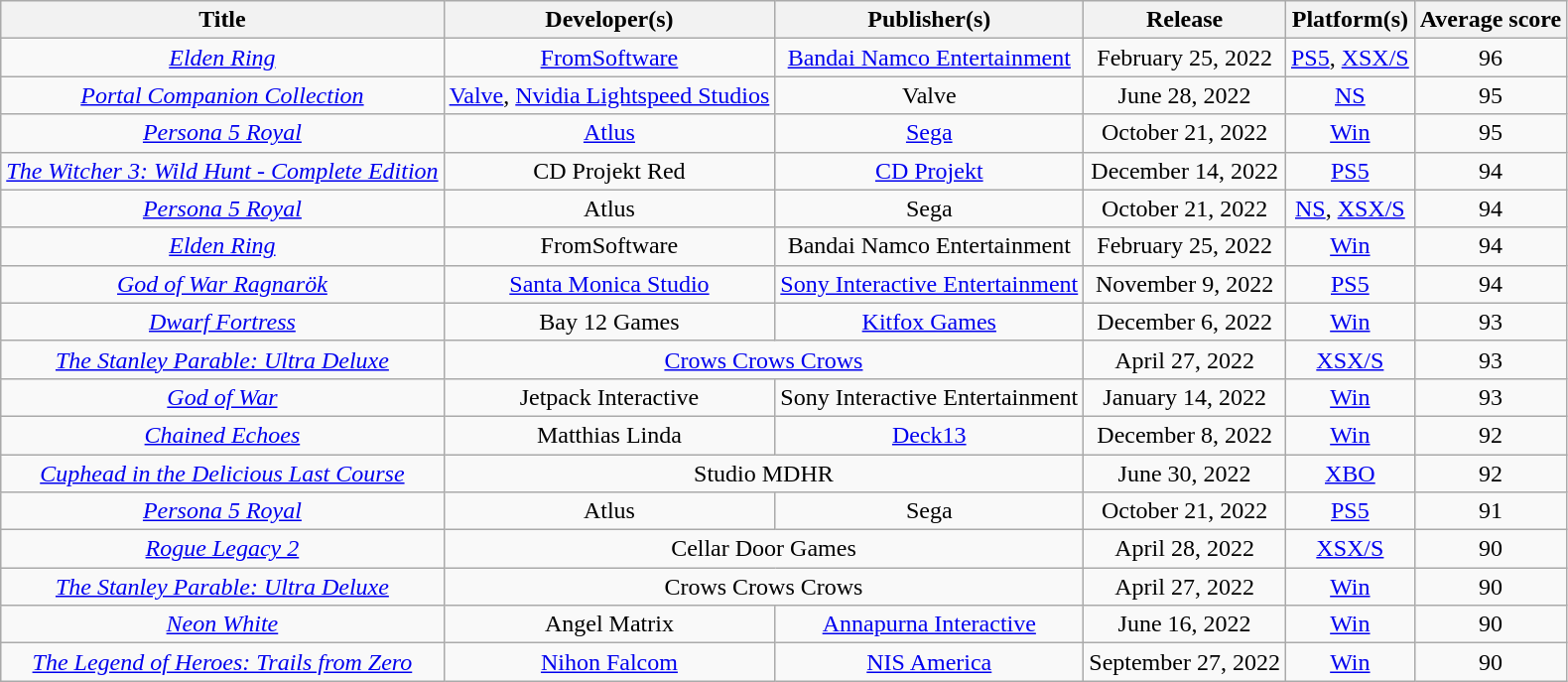<table class="wikitable sortable" style="text-align:center;">
<tr>
<th>Title</th>
<th>Developer(s)</th>
<th>Publisher(s)</th>
<th>Release</th>
<th>Platform(s)</th>
<th>Average score</th>
</tr>
<tr>
<td><em><a href='#'>Elden Ring</a></em></td>
<td><a href='#'>FromSoftware</a></td>
<td><a href='#'>Bandai Namco Entertainment</a></td>
<td>February 25, 2022</td>
<td><a href='#'>PS5</a>, <a href='#'>XSX/S</a></td>
<td>96</td>
</tr>
<tr>
<td><em><a href='#'>Portal Companion Collection</a></em></td>
<td><a href='#'>Valve</a>, <a href='#'>Nvidia Lightspeed Studios</a></td>
<td Valve Corporation>Valve</td>
<td>June 28, 2022</td>
<td><a href='#'>NS</a></td>
<td>95</td>
</tr>
<tr>
<td><em><a href='#'>Persona 5 Royal</a></em></td>
<td><a href='#'>Atlus</a></td>
<td><a href='#'>Sega</a></td>
<td>October 21, 2022</td>
<td><a href='#'>Win</a></td>
<td>95</td>
</tr>
<tr>
<td><em><a href='#'>The Witcher 3: Wild Hunt - Complete Edition</a></em></td>
<td>CD Projekt Red</td>
<td><a href='#'>CD Projekt</a></td>
<td>December 14, 2022</td>
<td><a href='#'>PS5</a></td>
<td>94</td>
</tr>
<tr>
<td><em><a href='#'>Persona 5 Royal</a></em></td>
<td>Atlus</td>
<td>Sega</td>
<td>October 21, 2022</td>
<td><a href='#'>NS</a>, <a href='#'>XSX/S</a></td>
<td>94</td>
</tr>
<tr>
<td><em><a href='#'>Elden Ring</a></em></td>
<td>FromSoftware</td>
<td>Bandai Namco Entertainment</td>
<td>February 25, 2022</td>
<td><a href='#'>Win</a></td>
<td>94</td>
</tr>
<tr>
<td><em><a href='#'>God of War Ragnarök</a></em></td>
<td><a href='#'>Santa Monica Studio</a></td>
<td><a href='#'>Sony Interactive Entertainment</a></td>
<td>November 9, 2022</td>
<td><a href='#'>PS5</a></td>
<td>94</td>
</tr>
<tr>
<td><em><a href='#'>Dwarf Fortress</a></em></td>
<td>Bay 12 Games</td>
<td><a href='#'>Kitfox Games</a></td>
<td>December 6, 2022</td>
<td><a href='#'>Win</a></td>
<td>93</td>
</tr>
<tr>
<td><em><a href='#'>The Stanley Parable: Ultra Deluxe</a></em></td>
<td colspan="2"><a href='#'>Crows Crows Crows</a></td>
<td>April 27, 2022</td>
<td><a href='#'>XSX/S</a></td>
<td>93</td>
</tr>
<tr>
<td><em><a href='#'>God of War</a></em></td>
<td>Jetpack Interactive</td>
<td>Sony Interactive Entertainment</td>
<td>January 14, 2022</td>
<td><a href='#'>Win</a></td>
<td>93</td>
</tr>
<tr>
<td><em><a href='#'>Chained Echoes</a></em></td>
<td>Matthias Linda</td>
<td><a href='#'>Deck13</a></td>
<td>December 8, 2022</td>
<td><a href='#'>Win</a></td>
<td>92</td>
</tr>
<tr>
<td><em><a href='#'>Cuphead in the Delicious Last Course</a></em></td>
<td colspan="2">Studio MDHR</td>
<td>June 30, 2022</td>
<td><a href='#'>XBO</a></td>
<td>92</td>
</tr>
<tr>
<td><em><a href='#'>Persona 5 Royal</a></em></td>
<td>Atlus</td>
<td>Sega</td>
<td>October 21, 2022</td>
<td><a href='#'>PS5</a></td>
<td>91</td>
</tr>
<tr>
<td><em><a href='#'>Rogue Legacy 2</a></em></td>
<td colspan="2">Cellar Door Games</td>
<td>April 28, 2022</td>
<td><a href='#'>XSX/S</a></td>
<td>90</td>
</tr>
<tr>
<td><em><a href='#'>The Stanley Parable: Ultra Deluxe</a></em></td>
<td colspan="2">Crows Crows Crows</td>
<td>April 27, 2022</td>
<td><a href='#'>Win</a></td>
<td>90</td>
</tr>
<tr>
<td><em><a href='#'>Neon White</a></em></td>
<td>Angel Matrix</td>
<td><a href='#'>Annapurna Interactive</a></td>
<td>June 16, 2022</td>
<td><a href='#'>Win</a></td>
<td>90</td>
</tr>
<tr>
<td><em><a href='#'>The Legend of Heroes: Trails from Zero</a></em></td>
<td><a href='#'>Nihon Falcom</a></td>
<td><a href='#'>NIS America</a></td>
<td>September 27, 2022</td>
<td><a href='#'>Win</a></td>
<td>90</td>
</tr>
</table>
